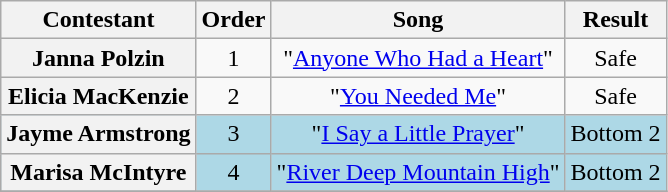<table class="wikitable plainrowheaders" style="text-align:center;">
<tr>
<th scope="col">Contestant</th>
<th scope="col">Order</th>
<th scope="col">Song</th>
<th scope="col">Result</th>
</tr>
<tr>
<th scope="row">Janna Polzin</th>
<td>1</td>
<td>"<a href='#'>Anyone Who Had a Heart</a>"</td>
<td>Safe</td>
</tr>
<tr>
<th scope="row">Elicia MacKenzie</th>
<td>2</td>
<td>"<a href='#'>You Needed Me</a>"</td>
<td>Safe</td>
</tr>
<tr style="background:lightblue;">
<th scope="row">Jayme Armstrong</th>
<td>3</td>
<td>"<a href='#'>I Say a Little Prayer</a>"</td>
<td>Bottom 2</td>
</tr>
<tr style="background:lightblue;">
<th scope="row">Marisa McIntyre</th>
<td>4</td>
<td>"<a href='#'>River Deep Mountain High</a>"</td>
<td>Bottom 2</td>
</tr>
<tr>
</tr>
</table>
